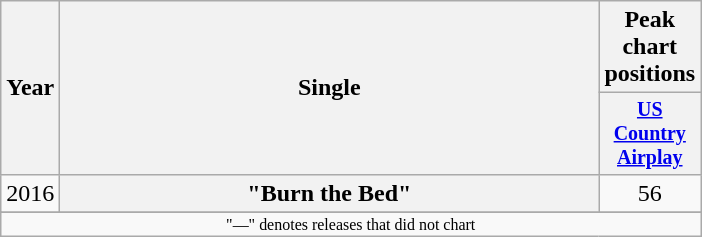<table class="wikitable plainrowheaders" style="text-align:center;">
<tr>
<th rowspan="2">Year</th>
<th rowspan="2" style="width:22em;">Single</th>
<th colspan="1">Peak chart<br>positions</th>
</tr>
<tr style="font-size:smaller;">
<th width="45"><a href='#'>US Country Airplay</a></th>
</tr>
<tr>
<td>2016</td>
<th scope="row">"Burn the Bed"</th>
<td>56</td>
</tr>
<tr>
</tr>
<tr>
<td colspan="5" style="font-size:8pt">"—" denotes releases that did not chart</td>
</tr>
</table>
